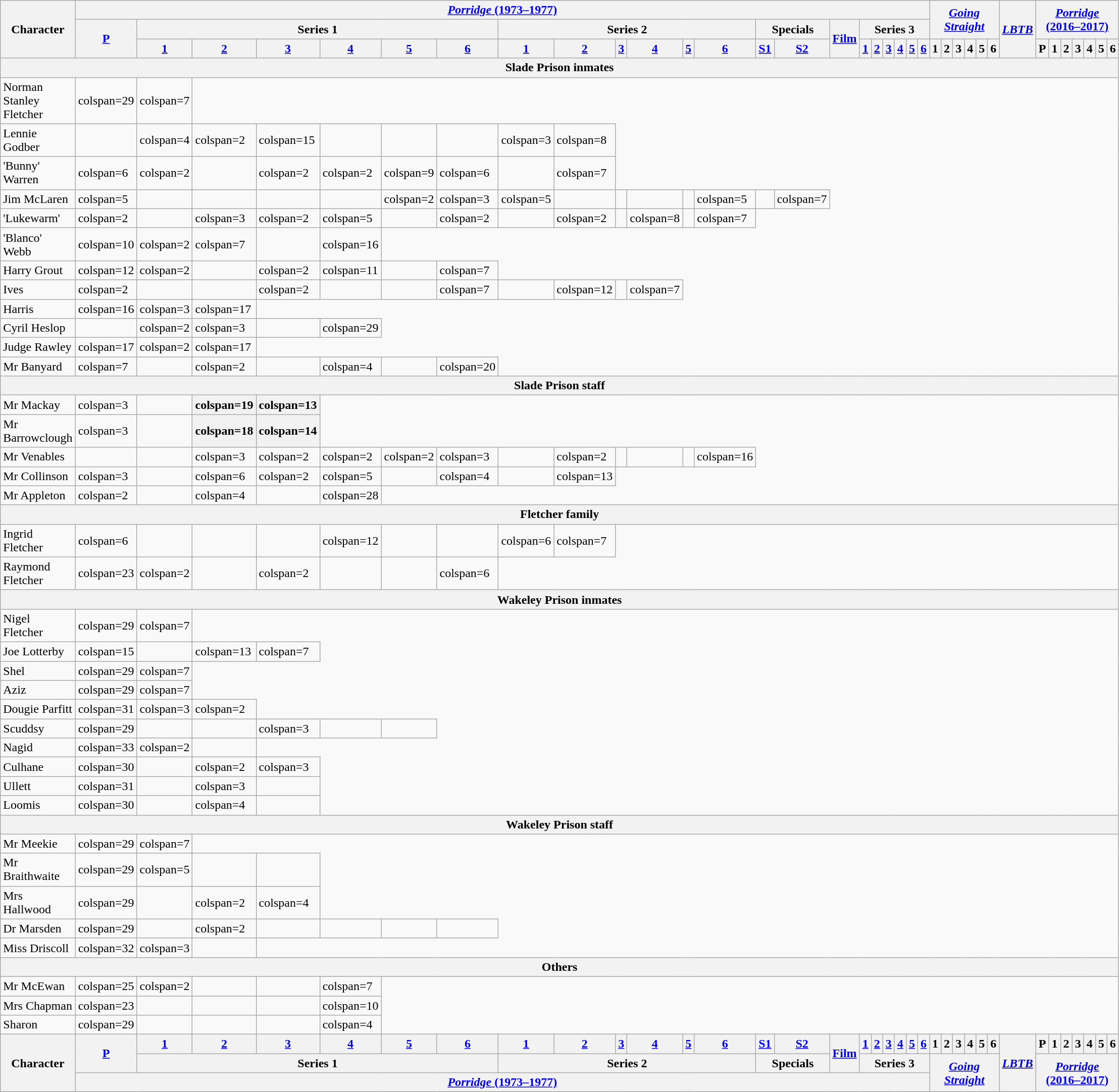<table class="wikitable planrowheaders" style="width: 100%; margin-right: 0;">
<tr>
<th rowspan=3>Character</th>
<th colspan=22><a href='#'><em>Porridge</em> (1973–1977)</a></th>
<th colspan=6 rowspan=2><em><a href='#'>Going Straight</a></em></th>
<th rowspan=3><em><a href='#'>LBTB</a></em></th>
<th colspan=7 rowspan=2><a href='#'><em>Porridge</em> (2016–2017)</a></th>
</tr>
<tr>
<th rowspan=2><a href='#'>P</a></th>
<th colspan=6>Series 1</th>
<th colspan=6>Series 2</th>
<th colspan=2>Specials</th>
<th rowspan=2><a href='#'>Film</a></th>
<th colspan=6>Series 3</th>
</tr>
<tr>
<th><a href='#'>1</a></th>
<th><a href='#'>2</a></th>
<th><a href='#'>3</a></th>
<th><a href='#'>4</a></th>
<th><a href='#'>5</a></th>
<th><a href='#'>6</a></th>
<th><a href='#'>1</a></th>
<th><a href='#'>2</a></th>
<th><a href='#'>3</a></th>
<th><a href='#'>4</a></th>
<th><a href='#'>5</a></th>
<th><a href='#'>6</a></th>
<th><a href='#'>S1</a></th>
<th><a href='#'>S2</a></th>
<th><a href='#'>1</a></th>
<th><a href='#'>2</a></th>
<th><a href='#'>3</a></th>
<th><a href='#'>4</a></th>
<th><a href='#'>5</a></th>
<th><a href='#'>6</a></th>
<th>1</th>
<th>2</th>
<th>3</th>
<th>4</th>
<th>5</th>
<th>6</th>
<th>P</th>
<th>1</th>
<th>2</th>
<th>3</th>
<th>4</th>
<th>5</th>
<th>6</th>
</tr>
<tr>
<th colspan=37>Slade Prison inmates</th>
</tr>
<tr>
<td>Norman Stanley Fletcher</td>
<td>colspan=29 </td>
<td>colspan=7 </td>
</tr>
<tr>
<td>Lennie Godber</td>
<td></td>
<td>colspan=4 </td>
<td>colspan=2 </td>
<td>colspan=15 </td>
<td></td>
<td></td>
<td></td>
<td>colspan=3 </td>
<td>colspan=8 </td>
</tr>
<tr>
<td>'Bunny' Warren</td>
<td>colspan=6 </td>
<td>colspan=2 </td>
<td></td>
<td>colspan=2 </td>
<td>colspan=2 </td>
<td>colspan=9 </td>
<td>colspan=6 </td>
<td></td>
<td>colspan=7 </td>
</tr>
<tr>
<td>Jim McLaren</td>
<td>colspan=5 </td>
<td></td>
<td></td>
<td></td>
<td></td>
<td>colspan=2 </td>
<td>colspan=3 </td>
<td>colspan=5 </td>
<td></td>
<td></td>
<td></td>
<td></td>
<td>colspan=5 </td>
<td></td>
<td>colspan=7 </td>
</tr>
<tr>
<td>'Lukewarm'</td>
<td>colspan=2 </td>
<td></td>
<td>colspan=3 </td>
<td>colspan=2 </td>
<td>colspan=5 </td>
<td></td>
<td>colspan=2 </td>
<td></td>
<td>colspan=2 </td>
<td></td>
<td>colspan=8 </td>
<td></td>
<td>colspan=7 </td>
</tr>
<tr>
<td>'Blanco' Webb</td>
<td>colspan=10 </td>
<td>colspan=2 </td>
<td>colspan=7 </td>
<td></td>
<td>colspan=16 </td>
</tr>
<tr>
<td>Harry Grout</td>
<td>colspan=12 </td>
<td>colspan=2 </td>
<td></td>
<td>colspan=2 </td>
<td>colspan=11 </td>
<td></td>
<td>colspan=7 </td>
</tr>
<tr>
<td>Ives</td>
<td>colspan=2 </td>
<td></td>
<td></td>
<td>colspan=2 </td>
<td></td>
<td></td>
<td>colspan=7 </td>
<td></td>
<td>colspan=12 </td>
<td></td>
<td>colspan=7 </td>
</tr>
<tr>
<td>Harris</td>
<td>colspan=16 </td>
<td>colspan=3 </td>
<td>colspan=17 </td>
</tr>
<tr>
<td>Cyril Heslop</td>
<td></td>
<td>colspan=2 </td>
<td>colspan=3 </td>
<td></td>
<td>colspan=29 </td>
</tr>
<tr>
<td>Judge Rawley</td>
<td>colspan=17 </td>
<td>colspan=2 </td>
<td>colspan=17 </td>
</tr>
<tr>
<td>Mr Banyard</td>
<td>colspan=7 </td>
<td></td>
<td>colspan=2 </td>
<td></td>
<td>colspan=4 </td>
<td></td>
<td>colspan=20 </td>
</tr>
<tr>
<th colspan=37>Slade Prison staff</th>
</tr>
<tr>
<td>Mr Mackay</td>
<td>colspan=3 </td>
<td></td>
<th>colspan=19 </th>
<th>colspan=13 </th>
</tr>
<tr>
<td>Mr Barrowclough</td>
<td>colspan=3 </td>
<td></td>
<th>colspan=18 </th>
<th>colspan=14 </th>
</tr>
<tr>
<td>Mr Venables</td>
<td></td>
<td></td>
<td>colspan=3 </td>
<td>colspan=2 </td>
<td>colspan=2 </td>
<td>colspan=2 </td>
<td>colspan=3 </td>
<td></td>
<td>colspan=2 </td>
<td></td>
<td></td>
<td></td>
<td>colspan=16 </td>
</tr>
<tr>
<td>Mr Collinson</td>
<td>colspan=3 </td>
<td></td>
<td>colspan=6 </td>
<td>colspan=2 </td>
<td>colspan=5 </td>
<td></td>
<td>colspan=4 </td>
<td></td>
<td>colspan=13 </td>
</tr>
<tr>
<td>Mr Appleton</td>
<td>colspan=2 </td>
<td></td>
<td>colspan=4 </td>
<td></td>
<td>colspan=28 </td>
</tr>
<tr>
<th colspan=37>Fletcher family</th>
</tr>
<tr>
<td>Ingrid Fletcher</td>
<td>colspan=6 </td>
<td></td>
<td></td>
<td></td>
<td>colspan=12 </td>
<td></td>
<td></td>
<td>colspan=6 </td>
<td>colspan=7 </td>
</tr>
<tr>
<td>Raymond Fletcher</td>
<td>colspan=23 </td>
<td>colspan=2 </td>
<td></td>
<td>colspan=2 </td>
<td></td>
<td></td>
<td>colspan=6 </td>
</tr>
<tr>
<th colspan=37>Wakeley Prison inmates</th>
</tr>
<tr>
<td>Nigel Fletcher</td>
<td>colspan=29 </td>
<td>colspan=7 </td>
</tr>
<tr>
<td>Joe Lotterby</td>
<td>colspan=15 </td>
<td></td>
<td>colspan=13 </td>
<td>colspan=7 </td>
</tr>
<tr>
<td>Shel</td>
<td>colspan=29 </td>
<td>colspan=7 </td>
</tr>
<tr>
<td>Aziz</td>
<td>colspan=29 </td>
<td>colspan=7 </td>
</tr>
<tr>
<td>Dougie Parfitt</td>
<td>colspan=31 </td>
<td>colspan=3 </td>
<td>colspan=2 </td>
</tr>
<tr>
<td>Scuddsy</td>
<td>colspan=29 </td>
<td></td>
<td></td>
<td>colspan=3 </td>
<td></td>
<td></td>
</tr>
<tr>
<td>Nagid</td>
<td>colspan=33 </td>
<td>colspan=2 </td>
<td></td>
</tr>
<tr>
<td>Culhane</td>
<td>colspan=30 </td>
<td></td>
<td>colspan=2 </td>
<td>colspan=3 </td>
</tr>
<tr>
<td>Ullett</td>
<td>colspan=31 </td>
<td></td>
<td>colspan=3 </td>
<td></td>
</tr>
<tr>
<td>Loomis</td>
<td>colspan=30 </td>
<td></td>
<td>colspan=4 </td>
<td></td>
</tr>
<tr>
<th colspan=37>Wakeley Prison staff</th>
</tr>
<tr>
<td>Mr Meekie</td>
<td>colspan=29 </td>
<td>colspan=7 </td>
</tr>
<tr>
<td>Mr Braithwaite</td>
<td>colspan=29 </td>
<td>colspan=5 </td>
<td></td>
<td></td>
</tr>
<tr>
<td>Mrs Hallwood</td>
<td>colspan=29 </td>
<td></td>
<td>colspan=2 </td>
<td>colspan=4 </td>
</tr>
<tr>
<td>Dr Marsden</td>
<td>colspan=29 </td>
<td></td>
<td>colspan=2 </td>
<td></td>
<td></td>
<td></td>
<td></td>
</tr>
<tr>
<td>Miss Driscoll</td>
<td>colspan=32 </td>
<td>colspan=3 </td>
<td></td>
</tr>
<tr>
<th colspan=37>Others</th>
</tr>
<tr>
<td>Mr McEwan</td>
<td>colspan=25 </td>
<td>colspan=2 </td>
<td></td>
<td></td>
<td>colspan=7 </td>
</tr>
<tr>
<td>Mrs Chapman</td>
<td>colspan=23 </td>
<td></td>
<td></td>
<td></td>
<td>colspan=10 </td>
</tr>
<tr>
<td>Sharon</td>
<td>colspan=29 </td>
<td></td>
<td></td>
<td></td>
<td>colspan=4 </td>
</tr>
<tr>
<th rowspan=3>Character</th>
<th rowspan=2><a href='#'>P</a></th>
<th><a href='#'>1</a></th>
<th><a href='#'>2</a></th>
<th><a href='#'>3</a></th>
<th><a href='#'>4</a></th>
<th><a href='#'>5</a></th>
<th><a href='#'>6</a></th>
<th><a href='#'>1</a></th>
<th><a href='#'>2</a></th>
<th><a href='#'>3</a></th>
<th><a href='#'>4</a></th>
<th><a href='#'>5</a></th>
<th><a href='#'>6</a></th>
<th><a href='#'>S1</a></th>
<th><a href='#'>S2</a></th>
<th rowspan=2><a href='#'>Film</a></th>
<th><a href='#'>1</a></th>
<th><a href='#'>2</a></th>
<th><a href='#'>3</a></th>
<th><a href='#'>4</a></th>
<th><a href='#'>5</a></th>
<th><a href='#'>6</a></th>
<th>1</th>
<th>2</th>
<th>3</th>
<th>4</th>
<th>5</th>
<th>6</th>
<th rowspan=3><em><a href='#'>LBTB</a></em></th>
<th>P</th>
<th>1</th>
<th>2</th>
<th>3</th>
<th>4</th>
<th>5</th>
<th>6</th>
</tr>
<tr>
<th colspan=6>Series 1</th>
<th colspan=6>Series 2</th>
<th colspan=2>Specials</th>
<th colspan=6>Series 3</th>
<th colspan=6 rowspan=2><em><a href='#'>Going Straight</a></em></th>
<th colspan=7 rowspan=2><a href='#'><em>Porridge</em> (2016–2017)</a></th>
</tr>
<tr>
<th colspan=22><a href='#'><em>Porridge</em> (1973–1977)</a></th>
</tr>
</table>
